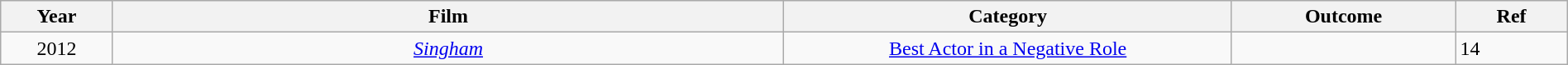<table class="wikitable" style="width:100%;">
<tr>
<th width=5%>Year</th>
<th style="width:30%;">Film</th>
<th style="width:20%;">Category</th>
<th style="width:10%;">Outcome</th>
<th style="width:5%;">Ref</th>
</tr>
<tr>
<td style="text-align:center;">2012</td>
<td style="text-align:center;"><em><a href='#'>Singham</a></em></td>
<td style="text-align:center;"><a href='#'>Best Actor in a Negative Role</a></td>
<td></td>
<td>14</td>
</tr>
</table>
